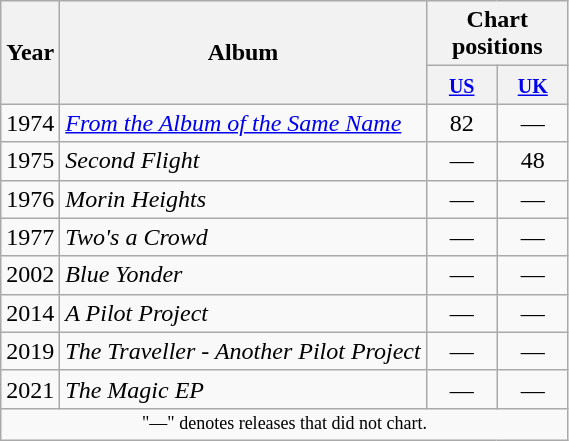<table class="wikitable" style="text-align:center;">
<tr>
<th rowspan="2">Year</th>
<th rowspan="2">Album</th>
<th colspan="2">Chart positions</th>
</tr>
<tr>
<th width="40"><small><a href='#'>US</a></small><br></th>
<th width="40"><small><a href='#'>UK</a></small><br></th>
</tr>
<tr>
<td>1974</td>
<td align="left"><em><a href='#'>From the Album of the Same Name</a></em></td>
<td>82</td>
<td>—</td>
</tr>
<tr>
<td>1975</td>
<td align="left"><em>Second Flight</em></td>
<td>—</td>
<td>48</td>
</tr>
<tr>
<td>1976</td>
<td align="left"><em>Morin Heights</em></td>
<td>—</td>
<td>—</td>
</tr>
<tr>
<td>1977</td>
<td align="left"><em>Two's a Crowd</em></td>
<td>—</td>
<td>—</td>
</tr>
<tr>
<td>2002</td>
<td align="left"><em>Blue Yonder</em></td>
<td>—</td>
<td>—</td>
</tr>
<tr>
<td>2014</td>
<td align="left"><em>A Pilot Project</em></td>
<td>—</td>
<td>—</td>
</tr>
<tr>
<td>2019</td>
<td align="left"><em>The Traveller - Another Pilot Project</em></td>
<td>—</td>
<td>—</td>
</tr>
<tr>
<td>2021</td>
<td align="left"><em>The Magic EP</em></td>
<td>—</td>
<td>—</td>
</tr>
<tr>
<td colspan="6" style="text-align:center; font-size:9pt;">"—" denotes releases that did not chart.</td>
</tr>
</table>
